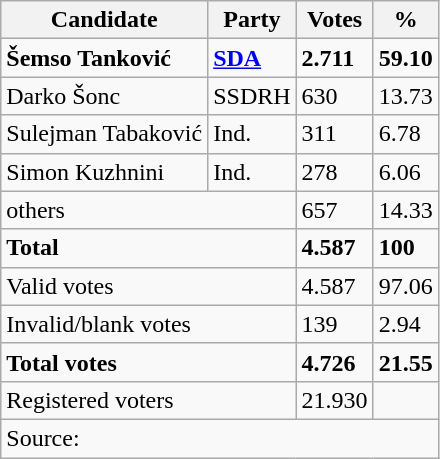<table class="wikitable" style="text-align: left;">
<tr>
<th>Candidate</th>
<th>Party</th>
<th>Votes</th>
<th>%</th>
</tr>
<tr>
<td><strong>Šemso Tanković</strong></td>
<td><a href='#'><strong>SDA</strong></a></td>
<td><strong>2.711</strong></td>
<td><strong>59.10</strong></td>
</tr>
<tr>
<td>Darko Šonc</td>
<td>SSDRH</td>
<td>630</td>
<td>13.73</td>
</tr>
<tr>
<td>Sulejman Tabaković</td>
<td>Ind.</td>
<td>311</td>
<td>6.78</td>
</tr>
<tr>
<td>Simon Kuzhnini</td>
<td>Ind.</td>
<td>278</td>
<td>6.06</td>
</tr>
<tr>
<td colspan="2">others</td>
<td>657</td>
<td>14.33</td>
</tr>
<tr>
<td colspan="2"><strong>Total</strong></td>
<td><strong>4.587</strong></td>
<td><strong>100</strong></td>
</tr>
<tr>
<td colspan="2">Valid votes</td>
<td>4.587</td>
<td>97.06</td>
</tr>
<tr>
<td colspan="2">Invalid/blank votes</td>
<td>139</td>
<td>2.94</td>
</tr>
<tr>
<td colspan="2"><strong>Total votes</strong></td>
<td><strong>4.726</strong></td>
<td><strong>21.55</strong></td>
</tr>
<tr>
<td colspan="2">Registered voters</td>
<td>21.930</td>
<td></td>
</tr>
<tr>
<td colspan="4">Source: </td>
</tr>
</table>
